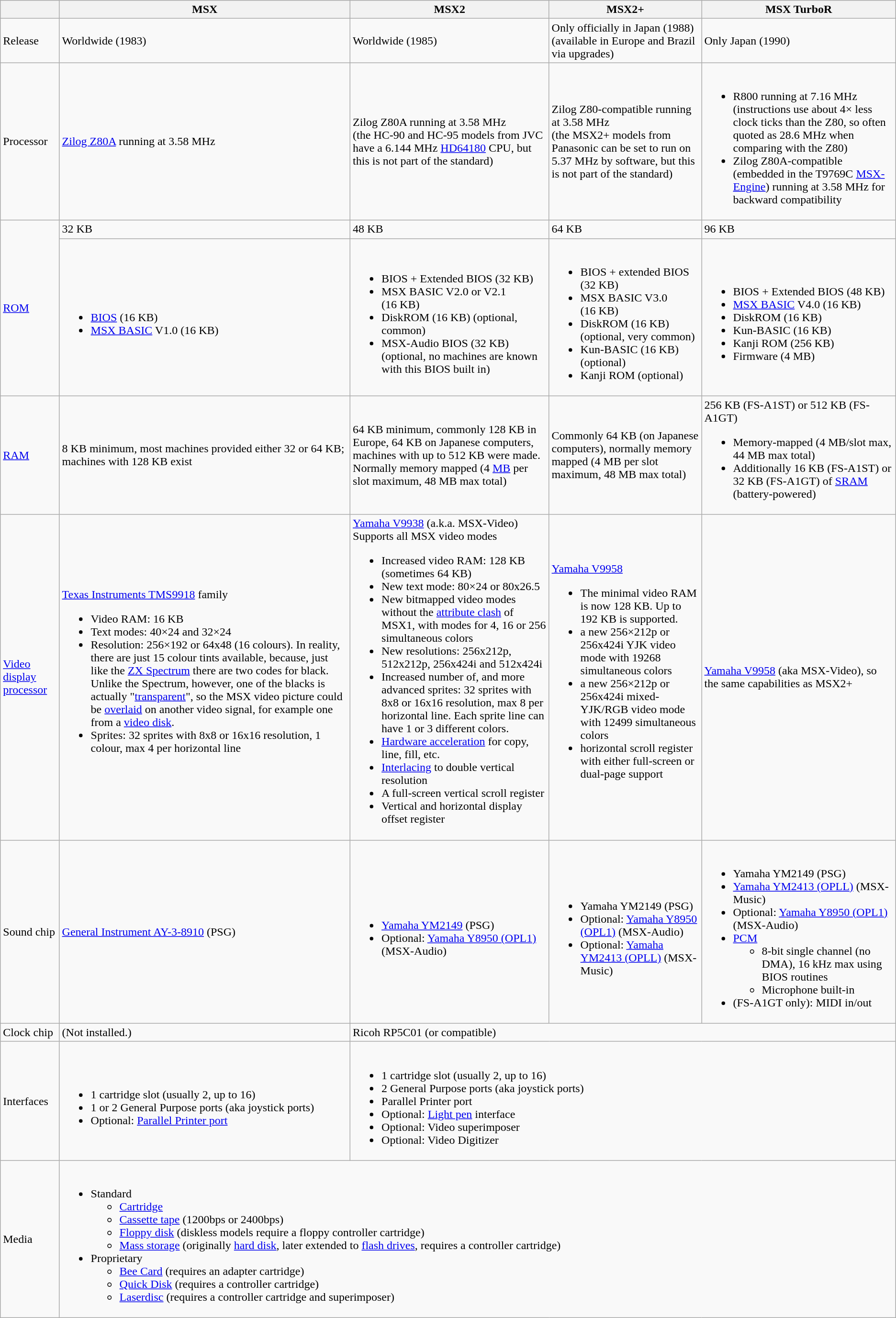<table class="wikitable">
<tr>
<th></th>
<th>MSX</th>
<th>MSX2</th>
<th>MSX2+</th>
<th>MSX TurboR</th>
</tr>
<tr>
<td>Release</td>
<td>Worldwide (1983)</td>
<td>Worldwide (1985)</td>
<td>Only officially in Japan (1988)<br>(available in Europe and Brazil via upgrades)</td>
<td>Only Japan (1990)</td>
</tr>
<tr>
<td>Processor</td>
<td><a href='#'>Zilog Z80A</a> running at 3.58 MHz</td>
<td>Zilog Z80A running at 3.58 MHz<br>(the HC-90 and HC-95 models from JVC have a 6.144 MHz <a href='#'>HD64180</a> CPU, but this is not part of the standard)</td>
<td>Zilog Z80-compatible running at 3.58 MHz<br>(the MSX2+ models from Panasonic can be set to run on 5.37 MHz by software, but this is not part of the standard)</td>
<td><br><ul><li>R800 running at 7.16 MHz (instructions use about 4× less clock ticks than the Z80, so often quoted as 28.6 MHz when comparing with the Z80)</li><li>Zilog Z80A-compatible (embedded in the T9769C <a href='#'>MSX-Engine</a>) running at 3.58 MHz for backward compatibility</li></ul></td>
</tr>
<tr>
<td rowspan="2"><a href='#'>ROM</a></td>
<td>32 KB</td>
<td>48 KB</td>
<td>64 KB</td>
<td>96 KB</td>
</tr>
<tr>
<td><br><ul><li><a href='#'>BIOS</a> (16 KB)</li><li><a href='#'>MSX BASIC</a> V1.0 (16 KB)</li></ul></td>
<td><br><ul><li>BIOS + Extended BIOS (32 KB)</li><li>MSX BASIC V2.0 or V2.1 (16 KB)</li><li>DiskROM (16 KB) (optional, common)</li><li>MSX-Audio BIOS (32 KB) (optional, no machines are known with this BIOS built in)</li></ul></td>
<td><br><ul><li>BIOS + extended BIOS (32 KB)</li><li>MSX BASIC V3.0 (16 KB)</li><li>DiskROM (16 KB) (optional, very common)</li><li>Kun-BASIC (16 KB) (optional)</li><li>Kanji ROM (optional)</li></ul></td>
<td><br><ul><li>BIOS + Extended BIOS (48 KB)</li><li><a href='#'>MSX BASIC</a> V4.0 (16 KB)</li><li>DiskROM (16 KB)</li><li>Kun-BASIC (16 KB)</li><li>Kanji ROM (256 KB)</li><li>Firmware (4 MB)</li></ul></td>
</tr>
<tr>
<td><a href='#'>RAM</a></td>
<td>8 KB minimum, most machines provided either 32 or 64 KB; machines with 128 KB exist</td>
<td>64 KB minimum, commonly 128 KB in Europe, 64 KB on Japanese computers, machines with up to 512 KB were made. Normally memory mapped (4 <a href='#'>MB</a> per slot maximum, 48 MB max total)</td>
<td>Commonly 64 KB (on Japanese computers), normally memory mapped (4 MB per slot maximum, 48 MB max total)</td>
<td>256 KB (FS-A1ST) or 512 KB (FS-A1GT)<br><ul><li>Memory-mapped (4 MB/slot max, 44 MB max total)</li><li>Additionally 16 KB (FS-A1ST) or 32 KB (FS-A1GT) of <a href='#'>SRAM</a> (battery-powered)</li></ul></td>
</tr>
<tr>
<td><a href='#'>Video display processor</a></td>
<td><a href='#'>Texas Instruments TMS9918</a> family<br><ul><li>Video RAM: 16 KB</li><li>Text modes: 40×24 and 32×24</li><li>Resolution: 256×192 or 64x48 (16 colours). In reality, there are just 15 colour tints available, because, just like the <a href='#'>ZX Spectrum</a> there are two codes for black. Unlike the Spectrum, however, one of the blacks is actually "<a href='#'>transparent</a>", so the MSX video picture could be <a href='#'>overlaid</a> on another video signal, for example one from a <a href='#'>video disk</a>.</li><li>Sprites: 32 sprites with 8x8 or 16x16 resolution, 1 colour, max 4 per horizontal line</li></ul></td>
<td><a href='#'>Yamaha V9938</a> (a.k.a. MSX-Video) Supports all MSX video modes<br><ul><li>Increased video RAM: 128 KB (sometimes 64 KB)</li><li>New text mode: 80×24 or 80x26.5</li><li>New bitmapped video modes without the <a href='#'>attribute clash</a> of MSX1, with modes for 4, 16 or 256 simultaneous colors</li><li>New resolutions: 256x212p, 512x212p, 256x424i and 512x424i</li><li>Increased number of, and more advanced sprites: 32 sprites with 8x8 or 16x16 resolution, max 8 per horizontal line. Each sprite line can have 1 or 3 different colors.</li><li><a href='#'>Hardware acceleration</a> for copy, line, fill, etc.</li><li><a href='#'>Interlacing</a> to double vertical resolution</li><li>A full-screen vertical scroll register</li><li>Vertical and horizontal display offset register</li></ul></td>
<td><a href='#'>Yamaha V9958</a><br><ul><li>The minimal video RAM is now 128 KB. Up to 192 KB is supported.</li><li>a new 256×212p or 256x424i YJK video mode with 19268 simultaneous colors</li><li>a new 256×212p or 256x424i mixed-YJK/RGB video mode with 12499 simultaneous colors</li><li>horizontal scroll register with either full-screen or dual-page support</li></ul></td>
<td><a href='#'>Yamaha V9958</a> (aka MSX-Video), so the same capabilities as MSX2+</td>
</tr>
<tr>
<td>Sound chip</td>
<td><a href='#'>General Instrument AY-3-8910</a> (PSG)</td>
<td><br><ul><li><a href='#'>Yamaha YM2149</a> (PSG)</li><li>Optional: <a href='#'>Yamaha Y8950 (OPL1)</a> (MSX-Audio)</li></ul></td>
<td><br><ul><li>Yamaha YM2149 (PSG)</li><li>Optional: <a href='#'>Yamaha Y8950 (OPL1)</a> (MSX-Audio)</li><li>Optional: <a href='#'>Yamaha YM2413 (OPLL)</a> (MSX-Music)</li></ul></td>
<td><br><ul><li>Yamaha YM2149 (PSG)</li><li><a href='#'>Yamaha YM2413 (OPLL)</a> (MSX-Music)</li><li>Optional: <a href='#'>Yamaha Y8950 (OPL1)</a> (MSX-Audio)</li><li><a href='#'>PCM</a><ul><li>8-bit single channel (no DMA), 16 kHz max using BIOS routines</li><li>Microphone built-in</li></ul></li><li>(FS-A1GT only): MIDI in/out</li></ul></td>
</tr>
<tr>
<td>Clock chip</td>
<td>(Not installed.)</td>
<td colspan="3">Ricoh RP5C01 (or compatible)</td>
</tr>
<tr>
<td>Interfaces</td>
<td><br><ul><li>1 cartridge slot (usually 2, up to 16)</li><li>1 or 2 General Purpose ports (aka joystick ports)</li><li>Optional: <a href='#'>Parallel Printer port</a></li></ul></td>
<td colspan="3"><br><ul><li>1 cartridge slot (usually 2, up to 16)</li><li>2 General Purpose ports (aka joystick ports)</li><li>Parallel Printer port</li><li>Optional: <a href='#'>Light pen</a> interface</li><li>Optional: Video superimposer</li><li>Optional: Video Digitizer</li></ul></td>
</tr>
<tr>
<td>Media</td>
<td colspan="4"><br><ul><li>Standard<ul><li><a href='#'>Cartridge</a></li><li><a href='#'>Cassette tape</a> (1200bps or 2400bps)</li><li><a href='#'>Floppy disk</a> (diskless models require a floppy controller cartridge)</li><li><a href='#'>Mass storage</a> (originally <a href='#'>hard disk</a>, later extended to <a href='#'>flash drives</a>, requires a controller cartridge)</li></ul></li><li>Proprietary<ul><li><a href='#'>Bee Card</a> (requires an adapter cartridge)</li><li><a href='#'>Quick Disk</a> (requires a controller cartridge)</li><li><a href='#'>Laserdisc</a> (requires a controller cartridge and superimposer)</li></ul></li></ul></td>
</tr>
</table>
